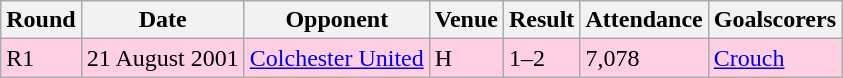<table class="wikitable">
<tr>
<th>Round</th>
<th>Date</th>
<th>Opponent</th>
<th>Venue</th>
<th>Result</th>
<th>Attendance</th>
<th>Goalscorers</th>
</tr>
<tr style="background-color: #ffd0e3;">
<td>R1</td>
<td>21 August 2001</td>
<td><a href='#'>Colchester United</a></td>
<td>H</td>
<td>1–2</td>
<td>7,078</td>
<td><a href='#'>Crouch</a></td>
</tr>
</table>
